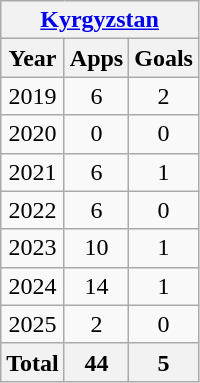<table class="wikitable" style="text-align:center">
<tr>
<th colspan=3><a href='#'>Kyrgyzstan</a></th>
</tr>
<tr>
<th>Year</th>
<th>Apps</th>
<th>Goals</th>
</tr>
<tr>
<td>2019</td>
<td>6</td>
<td>2</td>
</tr>
<tr>
<td>2020</td>
<td>0</td>
<td>0</td>
</tr>
<tr>
<td>2021</td>
<td>6</td>
<td>1</td>
</tr>
<tr>
<td>2022</td>
<td>6</td>
<td>0</td>
</tr>
<tr>
<td>2023</td>
<td>10</td>
<td>1</td>
</tr>
<tr>
<td>2024</td>
<td>14</td>
<td>1</td>
</tr>
<tr>
<td>2025</td>
<td>2</td>
<td>0</td>
</tr>
<tr>
<th>Total</th>
<th>44</th>
<th>5</th>
</tr>
</table>
